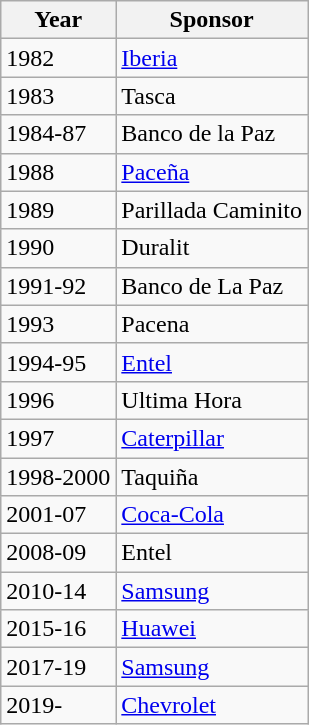<table class="wikitable">
<tr>
<th>Year</th>
<th>Sponsor</th>
</tr>
<tr>
<td>1982</td>
<td><a href='#'>Iberia</a></td>
</tr>
<tr>
<td>1983</td>
<td>Tasca</td>
</tr>
<tr>
<td>1984-87</td>
<td>Banco de la Paz</td>
</tr>
<tr>
<td>1988</td>
<td><a href='#'>Paceña</a></td>
</tr>
<tr>
<td>1989</td>
<td>Parillada Caminito</td>
</tr>
<tr>
<td>1990</td>
<td>Duralit</td>
</tr>
<tr>
<td>1991-92</td>
<td>Banco de La Paz</td>
</tr>
<tr>
<td>1993</td>
<td>Pacena</td>
</tr>
<tr>
<td>1994-95</td>
<td><a href='#'>Entel</a></td>
</tr>
<tr>
<td>1996</td>
<td>Ultima Hora</td>
</tr>
<tr>
<td>1997</td>
<td><a href='#'>Caterpillar</a></td>
</tr>
<tr>
<td>1998-2000</td>
<td>Taquiña</td>
</tr>
<tr>
<td>2001-07</td>
<td><a href='#'>Coca-Cola</a></td>
</tr>
<tr>
<td>2008-09</td>
<td>Entel</td>
</tr>
<tr>
<td>2010-14</td>
<td><a href='#'>Samsung</a></td>
</tr>
<tr>
<td>2015-16</td>
<td><a href='#'>Huawei</a></td>
</tr>
<tr>
<td>2017-19</td>
<td><a href='#'>Samsung</a></td>
</tr>
<tr>
<td>2019-</td>
<td><a href='#'>Chevrolet</a></td>
</tr>
</table>
